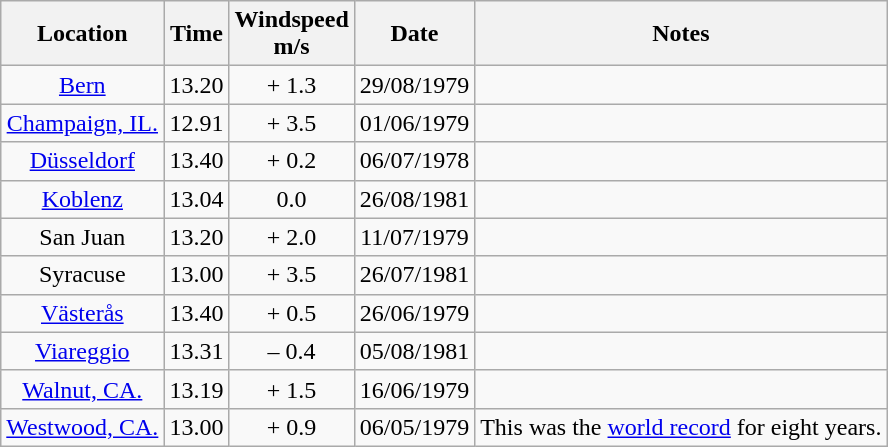<table class="wikitable" style= "text-align: center">
<tr>
<th>Location</th>
<th>Time</th>
<th>Windspeed<br>m/s</th>
<th>Date</th>
<th>Notes</th>
</tr>
<tr>
<td><a href='#'>Bern</a></td>
<td>13.20</td>
<td>+ 1.3</td>
<td>29/08/1979</td>
<td></td>
</tr>
<tr>
<td><a href='#'>Champaign, IL.</a></td>
<td>12.91</td>
<td>+ 3.5</td>
<td>01/06/1979</td>
<td></td>
</tr>
<tr>
<td><a href='#'>Düsseldorf</a></td>
<td>13.40</td>
<td>+ 0.2</td>
<td>06/07/1978</td>
<td></td>
</tr>
<tr>
<td><a href='#'>Koblenz</a></td>
<td>13.04</td>
<td>0.0</td>
<td>26/08/1981</td>
<td></td>
</tr>
<tr>
<td>San Juan</td>
<td>13.20</td>
<td>+ 2.0</td>
<td>11/07/1979</td>
<td></td>
</tr>
<tr>
<td>Syracuse</td>
<td>13.00</td>
<td>+ 3.5</td>
<td>26/07/1981</td>
<td></td>
</tr>
<tr>
<td><a href='#'>Västerås</a></td>
<td>13.40</td>
<td>+ 0.5</td>
<td>26/06/1979</td>
<td></td>
</tr>
<tr>
<td><a href='#'>Viareggio</a></td>
<td>13.31</td>
<td>– 0.4</td>
<td>05/08/1981</td>
<td></td>
</tr>
<tr>
<td><a href='#'>Walnut, CA.</a></td>
<td>13.19</td>
<td>+ 1.5</td>
<td>16/06/1979</td>
<td></td>
</tr>
<tr>
<td><a href='#'>Westwood, CA.</a></td>
<td>13.00</td>
<td>+ 0.9</td>
<td>06/05/1979</td>
<td>This was the <a href='#'>world record</a> for eight years.</td>
</tr>
</table>
